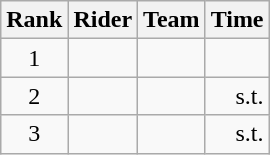<table class="wikitable">
<tr>
<th scope="col">Rank</th>
<th scope="col">Rider</th>
<th scope="col">Team</th>
<th scope="col">Time</th>
</tr>
<tr>
<td style="text-align:center;">1</td>
<td></td>
<td></td>
<td style="text-align:right;"></td>
</tr>
<tr>
<td style="text-align:center;">2</td>
<td></td>
<td></td>
<td style="text-align:right;">s.t.</td>
</tr>
<tr>
<td style="text-align:center;">3</td>
<td></td>
<td></td>
<td style="text-align:right;">s.t.</td>
</tr>
</table>
